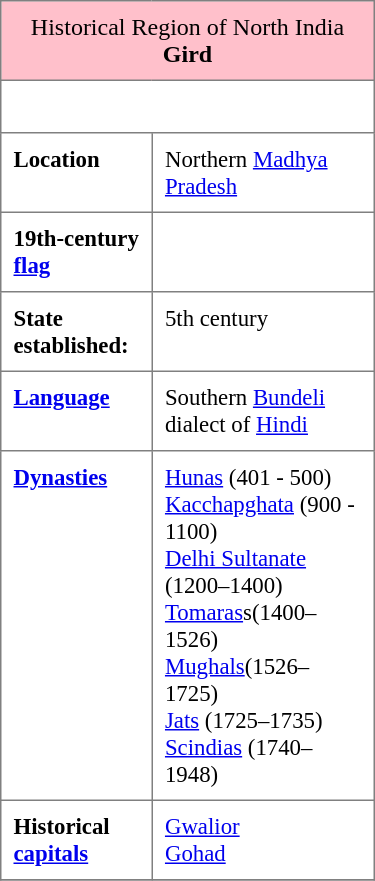<table class="toccolours" border="1" cellpadding="8" cellspacing="2" style="float: right; margin: 0 0 1em 1em; width: 250px; border-collapse: collapse; font-size: 95%;">
<tr>
<td colspan="2" style="margin-left: inherit; background:#FFC0CB; text-align:center; font-size: medium;">Historical Region of North India<br><strong>Gird</strong></td>
</tr>
<tr align="center">
<td colspan="2"><br></td>
</tr>
<tr style="vertical-align: top;">
<td><strong>Location</strong></td>
<td>Northern <a href='#'>Madhya Pradesh</a></td>
</tr>
<tr style="vertical-align: top;">
<td><strong>19th-century <a href='#'>flag</a></strong></td>
<td> </td>
</tr>
<tr style="vertical-align: top;">
<td><strong>State established:</strong></td>
<td>5th century</td>
</tr>
<tr style="vertical-align: top;">
<td><strong><a href='#'>Language</a></strong></td>
<td>Southern <a href='#'>Bundeli</a> dialect of <a href='#'>Hindi</a></td>
</tr>
<tr style="vertical-align: top;">
<td><strong><a href='#'>Dynasties</a></strong></td>
<td><a href='#'>Hunas</a> (401 - 500)<br><a href='#'>Kacchapghata</a> (900 - 1100)<br><a href='#'>Delhi Sultanate</a> (1200–1400)<br><a href='#'>Tomaras</a>s(1400–1526)
<a href='#'>Mughals</a>(1526–1725)<br><a href='#'>Jats</a> (1725–1735)<br><a href='#'>Scindias</a> (1740–1948)</td>
</tr>
<tr style="vertical-align: top;">
<td><strong>Historical <a href='#'>capitals</a></strong></td>
<td><a href='#'>Gwalior</a><br><a href='#'>Gohad</a></td>
</tr>
<tr style="vertical-align: top;">
</tr>
</table>
